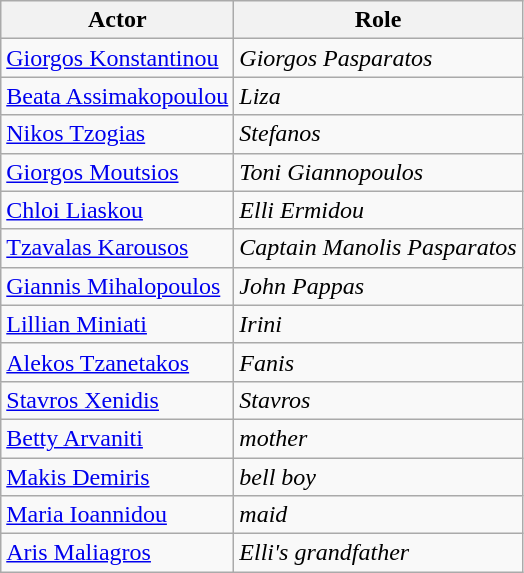<table class="wikitable">
<tr>
<th>Actor</th>
<th>Role</th>
</tr>
<tr>
<td><a href='#'>Giorgos Konstantinou</a></td>
<td><em>Giorgos Pasparatos</em></td>
</tr>
<tr>
<td><a href='#'>Beata Assimakopoulou</a></td>
<td><em>Liza</em></td>
</tr>
<tr>
<td><a href='#'>Nikos Tzogias</a></td>
<td><em>Stefanos</em></td>
</tr>
<tr>
<td><a href='#'>Giorgos Moutsios</a></td>
<td><em>Toni Giannopoulos</em></td>
</tr>
<tr>
<td><a href='#'>Chloi Liaskou</a></td>
<td><em>Elli Ermidou</em></td>
</tr>
<tr>
<td><a href='#'>Tzavalas Karousos</a></td>
<td><em>Captain Manolis Pasparatos</em></td>
</tr>
<tr>
<td><a href='#'>Giannis Mihalopoulos</a></td>
<td><em>John Pappas</em></td>
</tr>
<tr>
<td><a href='#'>Lillian Miniati</a></td>
<td><em>Irini</em></td>
</tr>
<tr>
<td><a href='#'>Alekos Tzanetakos</a></td>
<td><em>Fanis</em></td>
</tr>
<tr>
<td><a href='#'>Stavros Xenidis</a></td>
<td><em>Stavros</em></td>
</tr>
<tr>
<td><a href='#'>Betty Arvaniti</a></td>
<td><em>mother</em></td>
</tr>
<tr>
<td><a href='#'>Makis Demiris</a></td>
<td><em>bell boy</em></td>
</tr>
<tr>
<td><a href='#'>Maria Ioannidou</a></td>
<td><em>maid</em></td>
</tr>
<tr>
<td><a href='#'>Aris Maliagros</a></td>
<td><em>Elli's grandfather</em></td>
</tr>
</table>
